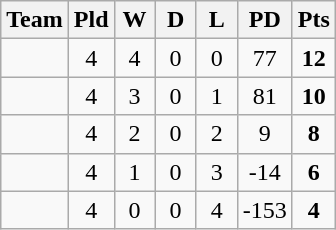<table class="wikitable" style="text-align:center;">
<tr>
<th>Team</th>
<th width="20" abbr="Played">Pld</th>
<th width="20" abbr="Won">W</th>
<th width="20" abbr="Drawn">D</th>
<th width="20" abbr="Lost">L</th>
<th width="25" abbr="Points difference">PD</th>
<th width="20" abbr="Points">Pts</th>
</tr>
<tr>
<td align="left"></td>
<td>4</td>
<td>4</td>
<td>0</td>
<td>0</td>
<td>77</td>
<td><strong>12</strong></td>
</tr>
<tr>
<td align="left"></td>
<td>4</td>
<td>3</td>
<td>0</td>
<td>1</td>
<td>81</td>
<td><strong>10</strong></td>
</tr>
<tr>
<td align="left"></td>
<td>4</td>
<td>2</td>
<td>0</td>
<td>2</td>
<td>9</td>
<td><strong>8</strong></td>
</tr>
<tr>
<td align="left"></td>
<td>4</td>
<td>1</td>
<td>0</td>
<td>3</td>
<td>-14</td>
<td><strong>6</strong></td>
</tr>
<tr>
<td align="left"></td>
<td>4</td>
<td>0</td>
<td>0</td>
<td>4</td>
<td>-153</td>
<td><strong>4</strong></td>
</tr>
</table>
